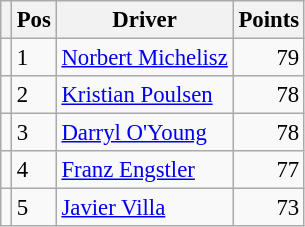<table class="wikitable" style="font-size: 95%;">
<tr>
<th></th>
<th>Pos</th>
<th>Driver</th>
<th>Points</th>
</tr>
<tr>
<td align="left"></td>
<td>1</td>
<td> <a href='#'>Norbert Michelisz</a></td>
<td align="right">79</td>
</tr>
<tr>
<td align="left"></td>
<td>2</td>
<td> <a href='#'>Kristian Poulsen</a></td>
<td align="right">78</td>
</tr>
<tr>
<td align="left"></td>
<td>3</td>
<td> <a href='#'>Darryl O'Young</a></td>
<td align="right">78</td>
</tr>
<tr>
<td align="left"></td>
<td>4</td>
<td> <a href='#'>Franz Engstler</a></td>
<td align="right">77</td>
</tr>
<tr>
<td align="left"></td>
<td>5</td>
<td> <a href='#'>Javier Villa</a></td>
<td align="right">73</td>
</tr>
</table>
